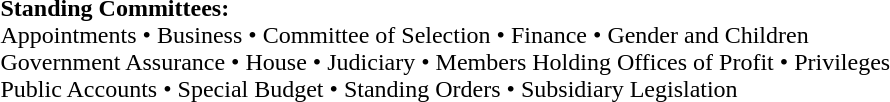<table id="toc" style="margin: 0 auto;" border="0" align="left">
<tr>
<td><strong>Standing Committees:</strong><br>Appointments • Business • Committee of Selection • Finance • Gender and Children<br>Government Assurance • House • Judiciary • Members Holding Offices of Profit • Privileges<br>Public Accounts • Special Budget • Standing Orders • Subsidiary Legislation</td>
</tr>
</table>
